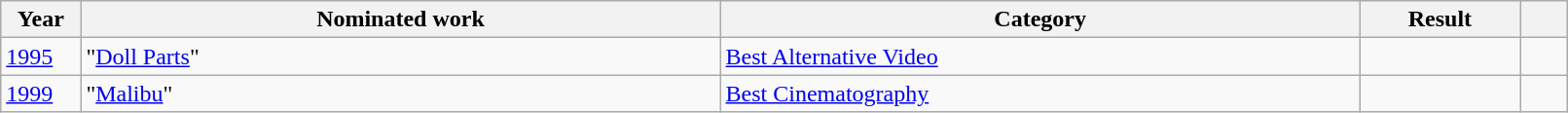<table class="wikitable" style="width: 85%;">
<tr>
<th width=5%>Year</th>
<th style="width:40%;">Nominated work</th>
<th style="width:40%;">Category</th>
<th style="width:10%;">Result</th>
<th width=3%></th>
</tr>
<tr>
<td><a href='#'>1995</a></td>
<td>"<a href='#'>Doll Parts</a>"</td>
<td><a href='#'>Best Alternative Video</a></td>
<td></td>
<td style="text-align:center"></td>
</tr>
<tr>
<td><a href='#'>1999</a></td>
<td>"<a href='#'>Malibu</a>"</td>
<td><a href='#'>Best Cinematography</a></td>
<td></td>
<td style="text-align:center"></td>
</tr>
</table>
